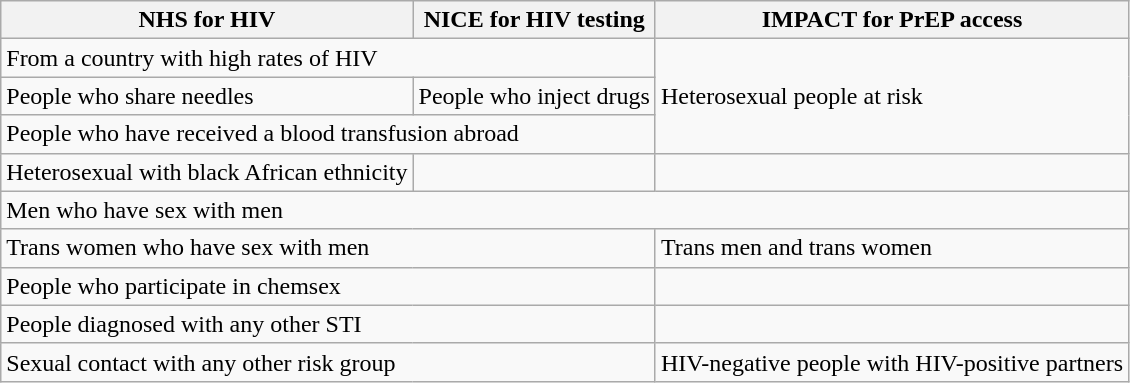<table class="wikitable">
<tr>
<th>NHS for HIV</th>
<th>NICE for HIV testing</th>
<th>IMPACT for PrEP access</th>
</tr>
<tr>
<td colspan="2">From a country with high rates of HIV</td>
<td rowspan="3">Heterosexual people at risk</td>
</tr>
<tr>
<td>People who share needles</td>
<td>People who inject drugs</td>
</tr>
<tr>
<td colspan="2">People who have received a blood transfusion abroad</td>
</tr>
<tr>
<td>Heterosexual with black African ethnicity</td>
<td></td>
<td></td>
</tr>
<tr>
<td colspan="3">Men who have sex with men</td>
</tr>
<tr>
<td colspan="2">Trans women who have sex with men</td>
<td>Trans men and trans women</td>
</tr>
<tr>
<td colspan="2">People who participate in chemsex</td>
<td></td>
</tr>
<tr>
<td colspan="2">People diagnosed with any other STI</td>
<td></td>
</tr>
<tr>
<td colspan="2">Sexual contact with any other risk group</td>
<td>HIV-negative people with HIV-positive partners</td>
</tr>
</table>
